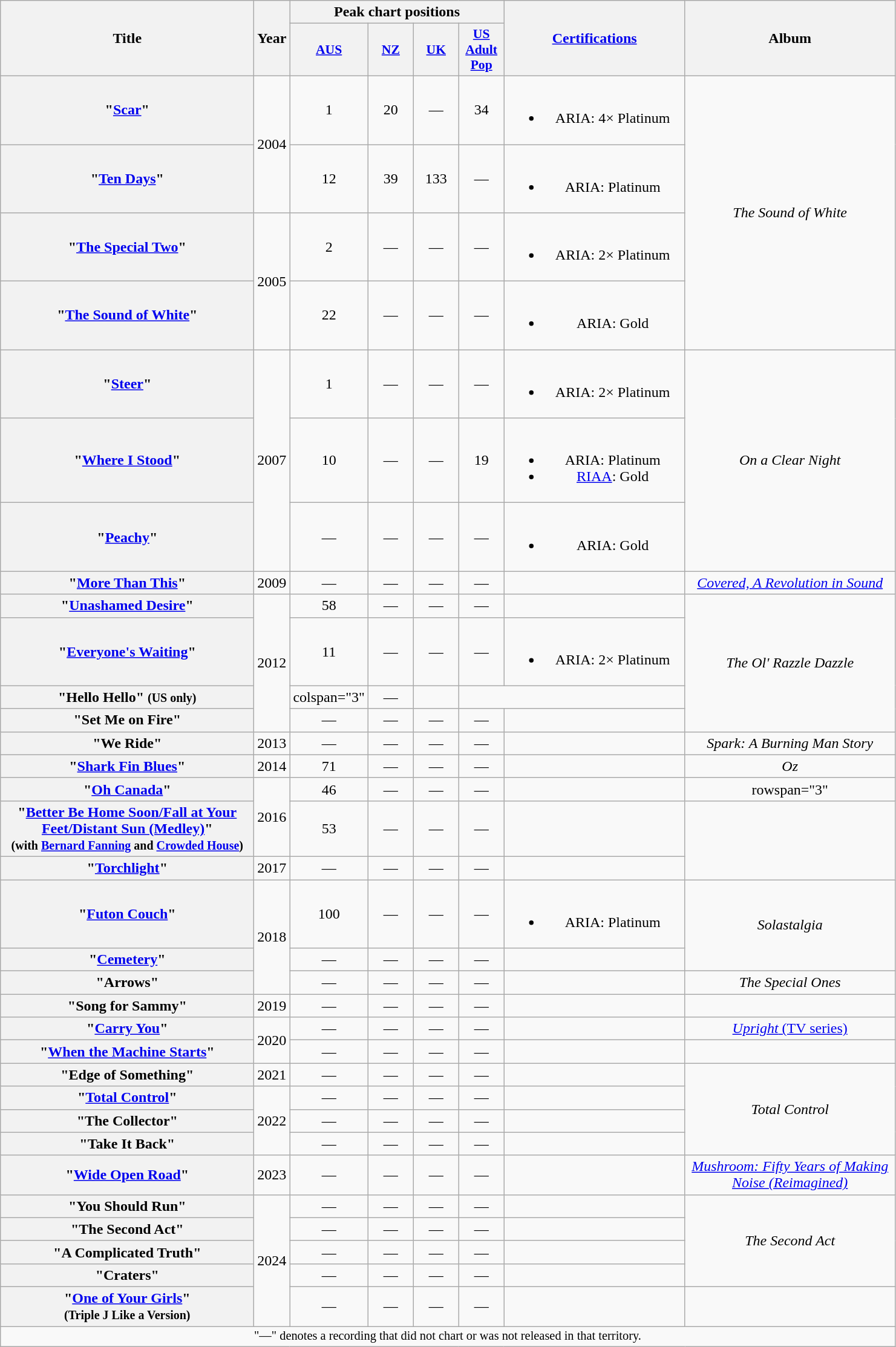<table class="wikitable plainrowheaders" style="text-align:center;" border="1">
<tr>
<th scope="col" rowspan="2" style="width:17em;">Title</th>
<th scope="col" rowspan="2" style="width:1em;">Year</th>
<th scope="col" colspan="4">Peak chart positions</th>
<th scope="col" rowspan="2" style="width:12em;"><a href='#'>Certifications</a></th>
<th scope="col" rowspan="2" style="width:14em;">Album</th>
</tr>
<tr>
<th scope="col" style="width:3em; font-size:90%;"><a href='#'>AUS</a><br></th>
<th scope="col" style="width:3em; font-size:90%;"><a href='#'>NZ</a><br></th>
<th scope="col" style="width:3em; font-size:90%;"><a href='#'>UK</a><br></th>
<th scope="col" style="width:3em; font-size:90%;"><a href='#'>US<br>Adult<br>Pop</a><br></th>
</tr>
<tr>
<th scope="row">"<a href='#'>Scar</a>"</th>
<td rowspan="2">2004</td>
<td>1</td>
<td>20</td>
<td>—</td>
<td>34</td>
<td><br><ul><li>ARIA: 4× Platinum</li></ul></td>
<td rowspan="4"><em>The Sound of White</em></td>
</tr>
<tr>
<th scope="row">"<a href='#'>Ten Days</a>"</th>
<td>12</td>
<td>39</td>
<td>133</td>
<td>—</td>
<td><br><ul><li>ARIA: Platinum</li></ul></td>
</tr>
<tr>
<th scope="row">"<a href='#'>The Special Two</a>"</th>
<td rowspan="2">2005</td>
<td>2</td>
<td>—</td>
<td>—</td>
<td>—</td>
<td><br><ul><li>ARIA: 2× Platinum</li></ul></td>
</tr>
<tr>
<th scope="row">"<a href='#'>The Sound of White</a>"</th>
<td>22</td>
<td>—</td>
<td>—</td>
<td>—</td>
<td><br><ul><li>ARIA: Gold</li></ul></td>
</tr>
<tr>
<th scope="row">"<a href='#'>Steer</a>"</th>
<td rowspan="3">2007</td>
<td>1</td>
<td>—</td>
<td>—</td>
<td>—</td>
<td><br><ul><li>ARIA: 2× Platinum</li></ul></td>
<td rowspan="3"><em>On a Clear Night</em></td>
</tr>
<tr>
<th scope="row">"<a href='#'>Where I Stood</a>"</th>
<td>10</td>
<td>—</td>
<td>—</td>
<td>19</td>
<td><br><ul><li>ARIA: Platinum</li><li><a href='#'>RIAA</a>: Gold</li></ul></td>
</tr>
<tr>
<th scope="row">"<a href='#'>Peachy</a>"</th>
<td>—</td>
<td>—</td>
<td>—</td>
<td>—</td>
<td><br><ul><li>ARIA: Gold</li></ul></td>
</tr>
<tr>
<th scope="row">"<a href='#'>More Than This</a>"</th>
<td>2009</td>
<td>—</td>
<td>—</td>
<td>—</td>
<td>—</td>
<td></td>
<td><em><a href='#'>Covered, A Revolution in Sound</a></em></td>
</tr>
<tr>
<th scope="row">"<a href='#'>Unashamed Desire</a>"</th>
<td rowspan="4">2012</td>
<td>58</td>
<td>—</td>
<td>—</td>
<td>—</td>
<td></td>
<td rowspan="4"><em>The Ol' Razzle Dazzle</em></td>
</tr>
<tr>
<th scope="row">"<a href='#'>Everyone's Waiting</a>"</th>
<td>11</td>
<td>—</td>
<td>—</td>
<td>—</td>
<td><br><ul><li>ARIA: 2× Platinum</li></ul></td>
</tr>
<tr>
<th scope="row">"Hello Hello" <small> (US only) </small></th>
<td>colspan="3" </td>
<td>—</td>
<td></td>
</tr>
<tr>
<th scope="row">"Set Me on Fire"</th>
<td>—</td>
<td>—</td>
<td>—</td>
<td>—</td>
<td></td>
</tr>
<tr>
<th scope="row">"We Ride"</th>
<td>2013</td>
<td>—</td>
<td>—</td>
<td>—</td>
<td>—</td>
<td></td>
<td><em>Spark: A Burning Man Story</em></td>
</tr>
<tr>
<th scope="row">"<a href='#'>Shark Fin Blues</a>"</th>
<td>2014</td>
<td>71</td>
<td>—</td>
<td>—</td>
<td>—</td>
<td></td>
<td><em>Oz</em></td>
</tr>
<tr>
<th scope="row">"<a href='#'>Oh Canada</a>"</th>
<td rowspan="2">2016</td>
<td>46</td>
<td>—</td>
<td>—</td>
<td>—</td>
<td></td>
<td>rowspan="3" </td>
</tr>
<tr>
<th scope="row">"<a href='#'>Better Be Home Soon/Fall at Your Feet/Distant Sun (Medley)</a>" <br> <small>(with <a href='#'>Bernard Fanning</a> and <a href='#'>Crowded House</a>)</small></th>
<td>53</td>
<td>—</td>
<td>—</td>
<td>—</td>
<td></td>
</tr>
<tr>
<th scope="row">"<a href='#'>Torchlight</a>"</th>
<td>2017</td>
<td>—</td>
<td>—</td>
<td>—</td>
<td>—</td>
<td></td>
</tr>
<tr>
<th scope="row">"<a href='#'>Futon Couch</a>"</th>
<td rowspan="3">2018</td>
<td>100</td>
<td>—</td>
<td>—</td>
<td>—</td>
<td><br><ul><li>ARIA: Platinum</li></ul></td>
<td rowspan="2"><em>Solastalgia</em></td>
</tr>
<tr>
<th scope="row">"<a href='#'>Cemetery</a>"</th>
<td>—</td>
<td>—</td>
<td>—</td>
<td>—</td>
<td></td>
</tr>
<tr>
<th scope="row">"Arrows"</th>
<td>—</td>
<td>—</td>
<td>—</td>
<td>—</td>
<td></td>
<td><em>The Special Ones</em></td>
</tr>
<tr>
<th scope="row">"Song for Sammy"</th>
<td>2019</td>
<td>—</td>
<td>—</td>
<td>—</td>
<td>—</td>
<td></td>
<td></td>
</tr>
<tr>
<th scope="row">"<a href='#'>Carry You</a>"</th>
<td rowspan="2">2020</td>
<td>—</td>
<td>—</td>
<td>—</td>
<td>—</td>
<td></td>
<td><a href='#'><em>Upright</em> (TV series)</a></td>
</tr>
<tr>
<th scope="row">"<a href='#'>When the Machine Starts</a>"</th>
<td>—</td>
<td>—</td>
<td>—</td>
<td>—</td>
<td></td>
<td></td>
</tr>
<tr>
<th scope="row">"Edge of Something"</th>
<td>2021</td>
<td>—</td>
<td>—</td>
<td>—</td>
<td>—</td>
<td></td>
<td rowspan="4"><em>Total Control</em></td>
</tr>
<tr>
<th scope="row">"<a href='#'>Total Control</a>"</th>
<td rowspan="3">2022</td>
<td>—</td>
<td>—</td>
<td>—</td>
<td>—</td>
<td></td>
</tr>
<tr>
<th scope="row">"The Collector"</th>
<td>—</td>
<td>—</td>
<td>—</td>
<td>—</td>
<td></td>
</tr>
<tr>
<th scope="row">"Take It Back"</th>
<td>—</td>
<td>—</td>
<td>—</td>
<td>—</td>
<td></td>
</tr>
<tr>
<th scope="row">"<a href='#'>Wide Open Road</a>"</th>
<td>2023</td>
<td>—</td>
<td>—</td>
<td>—</td>
<td>—</td>
<td></td>
<td><em><a href='#'>Mushroom: Fifty Years of Making Noise (Reimagined)</a></em></td>
</tr>
<tr>
<th scope="row">"You Should Run"</th>
<td rowspan="5">2024</td>
<td>—</td>
<td>—</td>
<td>—</td>
<td>—</td>
<td></td>
<td rowspan="4"><em>The Second Act</em></td>
</tr>
<tr>
<th scope="row">"The Second Act"</th>
<td>—</td>
<td>—</td>
<td>—</td>
<td>—</td>
<td></td>
</tr>
<tr>
<th scope="row">"A Complicated Truth"</th>
<td>—</td>
<td>—</td>
<td>—</td>
<td>—</td>
<td></td>
</tr>
<tr>
<th scope="row">"Craters"</th>
<td>—</td>
<td>—</td>
<td>—</td>
<td>—</td>
<td></td>
</tr>
<tr>
<th scope="row">"<a href='#'>One of Your Girls</a>" <br> <small>(Triple J Like a Version)</small></th>
<td>—</td>
<td>—</td>
<td>—</td>
<td>—</td>
<td></td>
<td></td>
</tr>
<tr>
<td colspan="8" style="font-size:85%">"—" denotes a recording that did not chart or was not released in that territory.</td>
</tr>
</table>
